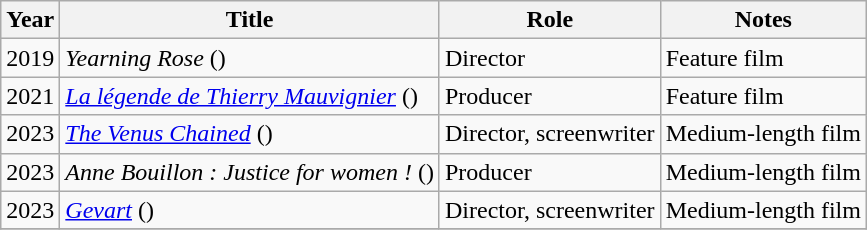<table class="wikitable sortable">
<tr>
<th>Year</th>
<th>Title</th>
<th>Role</th>
<th class="unsortable">Notes</th>
</tr>
<tr>
<td>2019</td>
<td><em>Yearning Rose</em> ()</td>
<td>Director</td>
<td>Feature film</td>
</tr>
<tr>
<td>2021</td>
<td><em><a href='#'>La légende de Thierry Mauvignier</a></em> ()</td>
<td>Producer</td>
<td>Feature film</td>
</tr>
<tr>
<td>2023</td>
<td><em><a href='#'>The Venus Chained</a></em> ()</td>
<td>Director, screenwriter</td>
<td>Medium-length film</td>
</tr>
<tr>
<td>2023</td>
<td><em>Anne Bouillon : Justice for women !</em> ()</td>
<td>Producer</td>
<td>Medium-length film</td>
</tr>
<tr>
<td>2023</td>
<td><em><a href='#'>Gevart</a></em> ()</td>
<td>Director, screenwriter</td>
<td>Medium-length film</td>
</tr>
<tr>
</tr>
</table>
